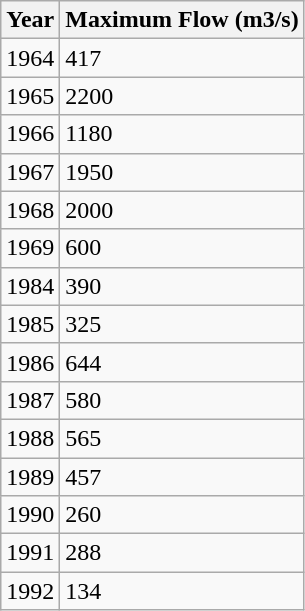<table class="wikitable">
<tr>
<th>Year</th>
<th>Maximum Flow (m3/s)</th>
</tr>
<tr>
<td>1964</td>
<td>417</td>
</tr>
<tr>
<td>1965</td>
<td>2200</td>
</tr>
<tr>
<td>1966</td>
<td>1180</td>
</tr>
<tr>
<td>1967</td>
<td>1950</td>
</tr>
<tr>
<td>1968</td>
<td>2000</td>
</tr>
<tr>
<td>1969</td>
<td>600</td>
</tr>
<tr>
<td>1984</td>
<td>390</td>
</tr>
<tr>
<td>1985</td>
<td>325</td>
</tr>
<tr>
<td>1986</td>
<td>644</td>
</tr>
<tr>
<td>1987</td>
<td>580</td>
</tr>
<tr>
<td>1988</td>
<td>565</td>
</tr>
<tr>
<td>1989</td>
<td>457</td>
</tr>
<tr>
<td>1990</td>
<td>260</td>
</tr>
<tr>
<td>1991</td>
<td>288</td>
</tr>
<tr>
<td>1992</td>
<td>134</td>
</tr>
</table>
